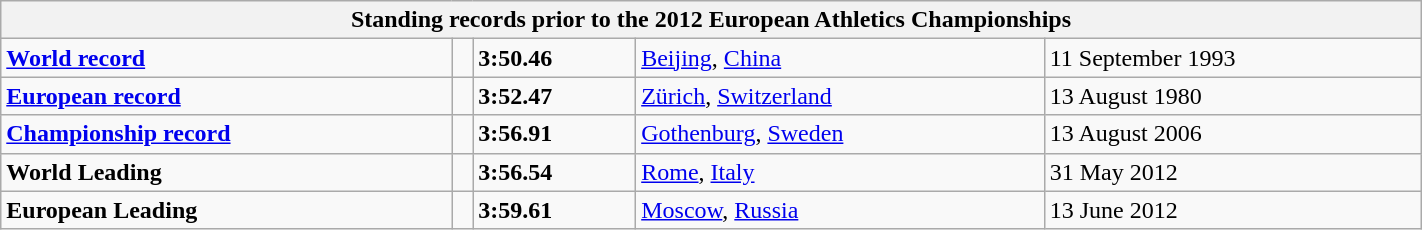<table class="wikitable" width=75%>
<tr>
<th colspan="5">Standing records prior to the 2012 European Athletics Championships</th>
</tr>
<tr>
<td><strong><a href='#'>World record</a></strong></td>
<td></td>
<td><strong>3:50.46</strong></td>
<td><a href='#'>Beijing</a>, <a href='#'>China</a></td>
<td>11 September 1993</td>
</tr>
<tr>
<td><strong><a href='#'>European record</a></strong></td>
<td></td>
<td><strong>3:52.47</strong></td>
<td><a href='#'>Zürich</a>, <a href='#'>Switzerland</a></td>
<td>13 August 1980</td>
</tr>
<tr>
<td><strong><a href='#'>Championship record</a></strong></td>
<td></td>
<td><strong>3:56.91</strong></td>
<td><a href='#'>Gothenburg</a>, <a href='#'>Sweden</a></td>
<td>13 August 2006</td>
</tr>
<tr>
<td><strong>World Leading</strong></td>
<td></td>
<td><strong>3:56.54</strong></td>
<td><a href='#'>Rome</a>, <a href='#'>Italy</a></td>
<td>31 May 2012</td>
</tr>
<tr>
<td><strong>European Leading</strong></td>
<td></td>
<td><strong>3:59.61</strong></td>
<td><a href='#'>Moscow</a>, <a href='#'>Russia</a></td>
<td>13 June 2012</td>
</tr>
</table>
